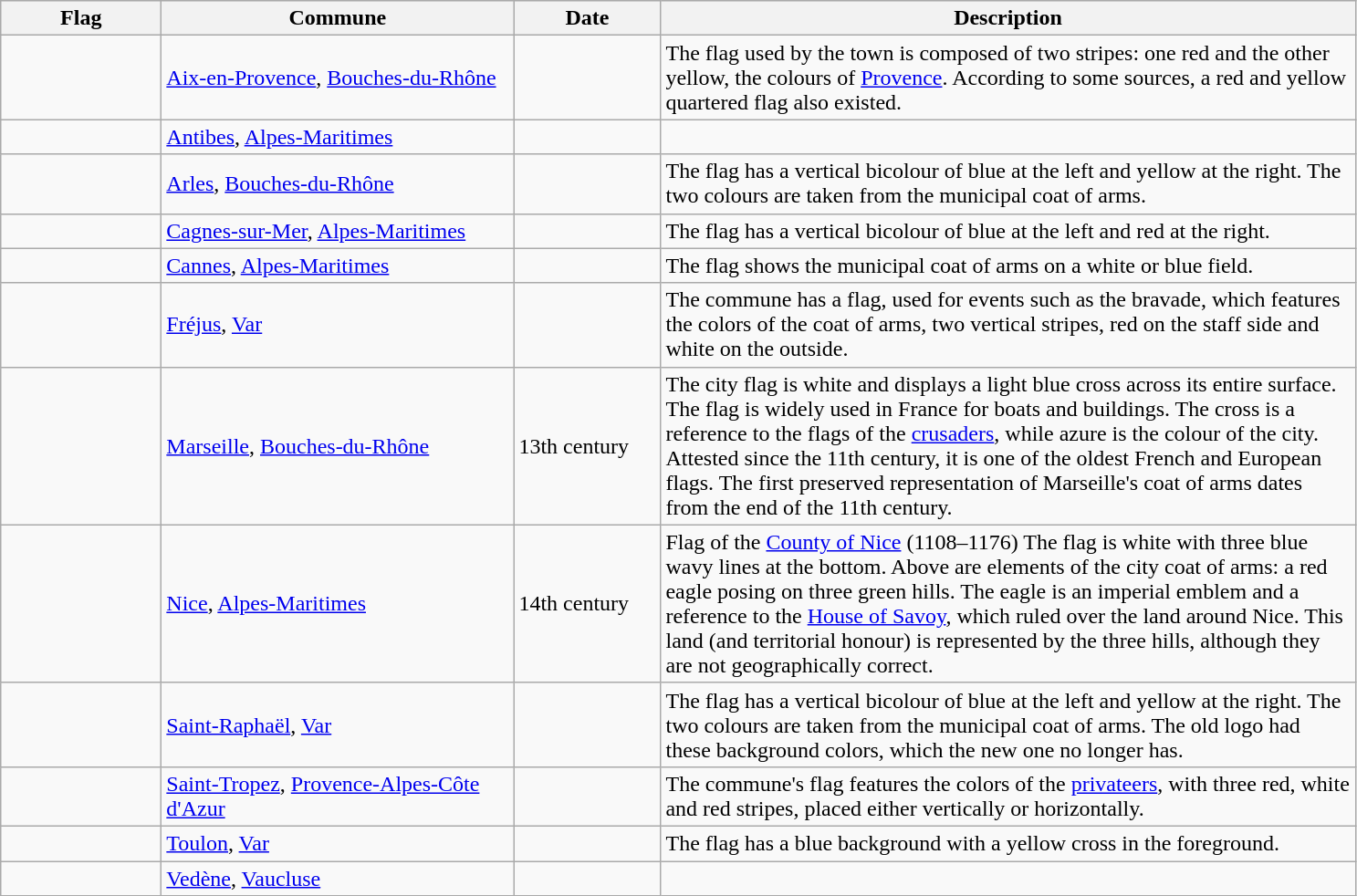<table class="wikitable">
<tr style="background:#efefef;">
<th style="width:110px;">Flag</th>
<th style="width:250px;">Commune</th>
<th style="width:100px;">Date</th>
<th style="width:500px;">Description</th>
</tr>
<tr>
<td></td>
<td><a href='#'>Aix-en-Provence</a>, <a href='#'>Bouches-du-Rhône</a></td>
<td></td>
<td>The flag used by the town is composed of two stripes: one red and the other yellow, the colours of <a href='#'>Provence</a>. According to some sources, a red and yellow quartered flag also existed.</td>
</tr>
<tr>
<td></td>
<td><a href='#'>Antibes</a>, <a href='#'>Alpes-Maritimes</a></td>
<td></td>
<td></td>
</tr>
<tr>
<td></td>
<td><a href='#'>Arles</a>, <a href='#'>Bouches-du-Rhône</a></td>
<td></td>
<td>The flag has a vertical bicolour of blue at the left and yellow at the right. The two colours are taken from the municipal coat of arms.</td>
</tr>
<tr>
<td></td>
<td><a href='#'>Cagnes-sur-Mer</a>, <a href='#'>Alpes-Maritimes</a></td>
<td></td>
<td>The flag has a vertical bicolour of blue at the left and red at the right.</td>
</tr>
<tr>
<td></td>
<td><a href='#'>Cannes</a>, <a href='#'>Alpes-Maritimes</a></td>
<td></td>
<td>The flag shows the municipal coat of arms on a white or blue field.</td>
</tr>
<tr>
<td></td>
<td><a href='#'>Fréjus</a>, <a href='#'>Var</a></td>
<td></td>
<td>The commune has a flag, used for events such as the bravade, which features the colors of the coat of arms, two vertical stripes, red on the staff side and white on the outside.</td>
</tr>
<tr>
<td></td>
<td><a href='#'>Marseille</a>, <a href='#'>Bouches-du-Rhône</a></td>
<td>13th century</td>
<td> The city flag is white and displays a light blue cross across its entire surface. The flag is widely used in France for boats and buildings. The cross is a reference to the flags of the <a href='#'>crusaders</a>, while azure is the colour of the city. Attested since the 11th century, it is one of the oldest French and European flags. The first preserved representation of Marseille's coat of arms dates from the end of the 11th century.</td>
</tr>
<tr>
<td></td>
<td><a href='#'>Nice</a>, <a href='#'>Alpes-Maritimes</a></td>
<td>14th century</td>
<td>Flag of the <a href='#'>County of Nice</a> (1108–1176) The flag is white with three blue wavy lines at the bottom. Above are elements of the city coat of arms: a red eagle posing on three green hills. The eagle is an imperial emblem and a reference to the <a href='#'>House of Savoy</a>, which ruled over the land around Nice. This land (and territorial honour) is represented by the three hills, although they are not geographically correct.</td>
</tr>
<tr>
<td></td>
<td><a href='#'>Saint-Raphaël</a>, <a href='#'>Var</a></td>
<td></td>
<td>The flag has a vertical bicolour of blue at the left and yellow at the right. The two colours are taken from the municipal coat of arms. The old logo had these background colors, which the new one no longer has.</td>
</tr>
<tr>
<td></td>
<td><a href='#'>Saint-Tropez</a>, <a href='#'>Provence-Alpes-Côte d'Azur</a></td>
<td></td>
<td>The commune's flag features the colors of the <a href='#'>privateers</a>, with three red, white and red stripes, placed either vertically or horizontally.</td>
</tr>
<tr>
<td></td>
<td><a href='#'>Toulon</a>, <a href='#'>Var</a></td>
<td></td>
<td>The flag has a blue background with a yellow cross in the foreground.</td>
</tr>
<tr>
<td></td>
<td><a href='#'>Vedène</a>, <a href='#'>Vaucluse</a></td>
<td></td>
<td></td>
</tr>
</table>
